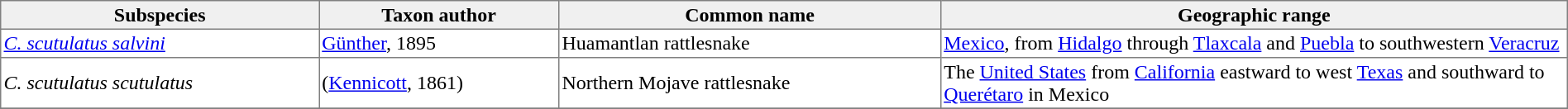<table cellspacing=0 cellpadding=2 border=1 style="border-collapse: collapse;">
<tr>
<th bgcolor="#f0f0f0">Subspecies</th>
<th bgcolor="#f0f0f0">Taxon author</th>
<th bgcolor="#f0f0f0">Common name</th>
<th bgcolor="#f0f0f0">Geographic range</th>
</tr>
<tr>
<td><em><a href='#'>C. scutulatus salvini</a></em></td>
<td><a href='#'>Günther</a>, 1895</td>
<td>Huamantlan rattlesnake</td>
<td style="width:40%"><a href='#'>Mexico</a>, from <a href='#'>Hidalgo</a> through <a href='#'>Tlaxcala</a> and <a href='#'>Puebla</a> to southwestern <a href='#'>Veracruz</a></td>
</tr>
<tr>
<td><em>C. scutulatus scutulatus</em></td>
<td>(<a href='#'>Kennicott</a>, 1861)</td>
<td>Northern Mojave rattlesnake</td>
<td>The <a href='#'>United States</a> from <a href='#'>California</a> eastward to west <a href='#'>Texas</a> and southward to <a href='#'>Querétaro</a> in Mexico</td>
</tr>
<tr>
</tr>
</table>
